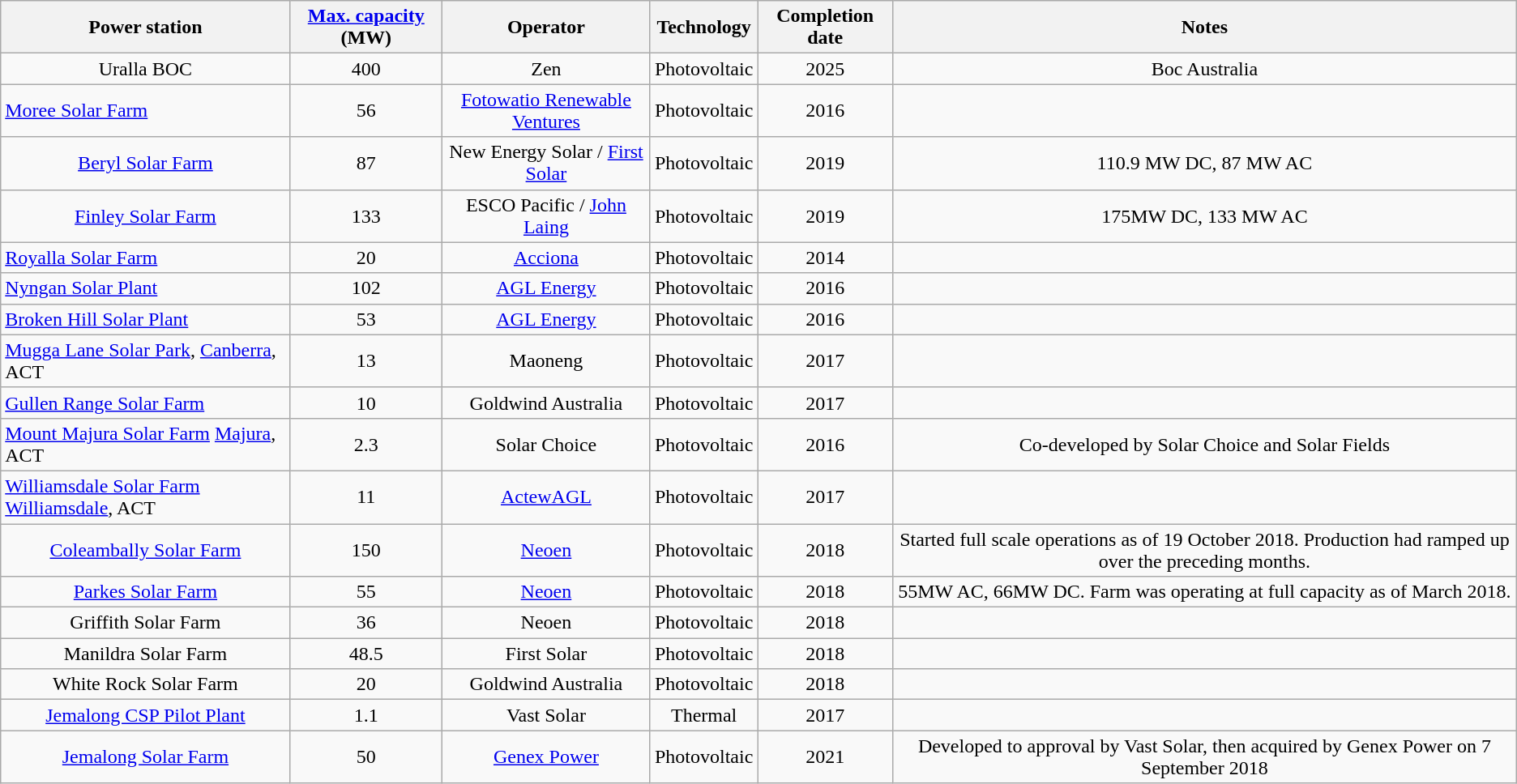<table class="wikitable sortable" style="text-align: center">
<tr>
<th>Power station</th>
<th data-sort-type="number"><a href='#'>Max. capacity</a> (MW)</th>
<th>Operator</th>
<th>Technology</th>
<th>Completion date</th>
<th>Notes</th>
</tr>
<tr>
<td>Uralla BOC</td>
<td>400</td>
<td>Zen</td>
<td>Photovoltaic</td>
<td>2025</td>
<td>Boc Australia</td>
</tr>
<tr>
<td align="left"><a href='#'>Moree Solar Farm</a></td>
<td>56</td>
<td><a href='#'>Fotowatio Renewable Ventures</a></td>
<td>Photovoltaic</td>
<td>2016</td>
<td></td>
</tr>
<tr>
<td><a href='#'>Beryl Solar Farm</a></td>
<td>87</td>
<td>New Energy Solar / <a href='#'>First Solar</a></td>
<td>Photovoltaic</td>
<td>2019</td>
<td>110.9 MW DC, 87 MW AC</td>
</tr>
<tr>
<td><a href='#'>Finley Solar Farm</a></td>
<td>133</td>
<td>ESCO Pacific / <a href='#'>John Laing</a></td>
<td>Photovoltaic</td>
<td>2019</td>
<td>175MW DC, 133 MW AC</td>
</tr>
<tr>
<td align="left"><a href='#'>Royalla Solar Farm</a></td>
<td>20</td>
<td><a href='#'>Acciona</a></td>
<td>Photovoltaic</td>
<td>2014</td>
<td></td>
</tr>
<tr>
<td align="left"><a href='#'>Nyngan Solar Plant</a></td>
<td>102</td>
<td><a href='#'>AGL Energy</a></td>
<td>Photovoltaic</td>
<td>2016</td>
<td></td>
</tr>
<tr>
<td align="left"><a href='#'>Broken Hill Solar Plant</a></td>
<td>53</td>
<td><a href='#'>AGL Energy</a></td>
<td>Photovoltaic</td>
<td>2016</td>
<td></td>
</tr>
<tr>
<td align="left"><a href='#'>Mugga Lane Solar Park</a>, <a href='#'>Canberra</a>, ACT</td>
<td>13</td>
<td>Maoneng</td>
<td>Photovoltaic</td>
<td>2017</td>
<td></td>
</tr>
<tr>
<td align="left"><a href='#'>Gullen Range Solar Farm</a></td>
<td>10</td>
<td>Goldwind Australia</td>
<td>Photovoltaic</td>
<td>2017</td>
<td></td>
</tr>
<tr>
<td align="left"><a href='#'>Mount Majura Solar Farm</a> <a href='#'>Majura</a>, ACT</td>
<td>2.3</td>
<td>Solar Choice</td>
<td>Photovoltaic</td>
<td>2016</td>
<td>Co-developed by Solar Choice and Solar Fields</td>
</tr>
<tr>
<td align="left"><a href='#'>Williamsdale Solar Farm</a> <a href='#'>Williamsdale</a>, ACT</td>
<td>11</td>
<td><a href='#'>ActewAGL</a></td>
<td>Photovoltaic</td>
<td>2017</td>
<td></td>
</tr>
<tr>
<td><a href='#'>Coleambally Solar Farm</a></td>
<td>150</td>
<td><a href='#'>Neoen</a></td>
<td>Photovoltaic</td>
<td>2018</td>
<td>Started full scale operations as of 19 October 2018. Production had ramped up over the preceding months.</td>
</tr>
<tr>
<td><a href='#'>Parkes Solar Farm</a></td>
<td>55</td>
<td><a href='#'>Neoen</a></td>
<td>Photovoltaic</td>
<td>2018</td>
<td>55MW AC, 66MW DC. Farm was operating at full capacity as of March 2018.</td>
</tr>
<tr>
<td>Griffith Solar Farm</td>
<td>36</td>
<td>Neoen</td>
<td>Photovoltaic</td>
<td>2018</td>
<td></td>
</tr>
<tr>
<td>Manildra Solar Farm</td>
<td>48.5</td>
<td>First Solar</td>
<td>Photovoltaic</td>
<td>2018</td>
<td></td>
</tr>
<tr>
<td>White Rock Solar Farm</td>
<td>20</td>
<td>Goldwind Australia</td>
<td>Photovoltaic</td>
<td>2018</td>
<td></td>
</tr>
<tr>
<td><a href='#'>Jemalong CSP Pilot Plant</a></td>
<td>1.1</td>
<td>Vast Solar</td>
<td>Thermal</td>
<td>2017</td>
<td></td>
</tr>
<tr>
<td><a href='#'>Jemalong Solar Farm</a></td>
<td>50</td>
<td><a href='#'>Genex Power</a></td>
<td>Photovoltaic</td>
<td>2021</td>
<td>Developed to approval by Vast Solar, then acquired by Genex Power on 7 September 2018</td>
</tr>
</table>
